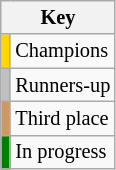<table class="wikitable" style="font-size: 85%">
<tr>
<th colspan="2">Key</th>
</tr>
<tr>
<td bgcolor=gold></td>
<td>Champions</td>
</tr>
<tr>
<td bgcolor=silver></td>
<td>Runners-up</td>
</tr>
<tr>
<td bgcolor=#CC9966></td>
<td>Third place</td>
</tr>
<tr>
<td bgcolor=green></td>
<td>In progress</td>
</tr>
</table>
